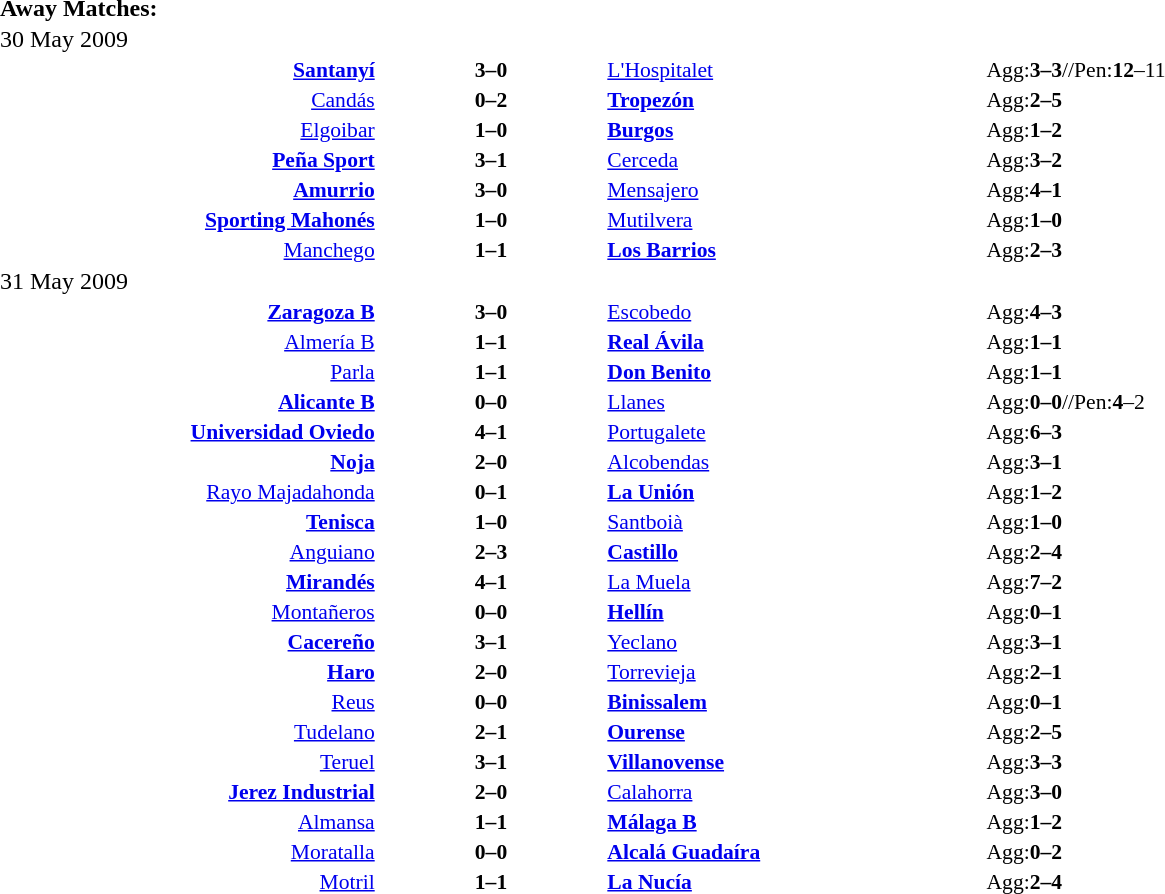<table width=100% cellspacing=1>
<tr>
<th width=20%></th>
<th width=12%></th>
<th width=20%></th>
<th></th>
</tr>
<tr>
<td><strong>Away Matches:</strong></td>
</tr>
<tr>
<td>30 May 2009</td>
</tr>
<tr style=font-size:90%>
<td align=right><strong><a href='#'>Santanyí</a></strong></td>
<td align=center><strong>3–0</strong></td>
<td><a href='#'>L'Hospitalet</a></td>
<td>Agg:<strong>3–3</strong>//Pen:<strong>12</strong>–11</td>
</tr>
<tr style=font-size:90%>
<td align=right><a href='#'>Candás</a></td>
<td align=center><strong>0–2</strong></td>
<td><strong><a href='#'>Tropezón</a></strong></td>
<td>Agg:<strong>2–5</strong></td>
</tr>
<tr style=font-size:90%>
<td align=right><a href='#'>Elgoibar</a></td>
<td align=center><strong>1–0</strong></td>
<td><strong><a href='#'>Burgos</a></strong></td>
<td>Agg:<strong>1–2</strong></td>
</tr>
<tr style=font-size:90%>
<td align=right><strong><a href='#'>Peña Sport</a></strong></td>
<td align=center><strong>3–1</strong></td>
<td><a href='#'>Cerceda</a></td>
<td>Agg:<strong>3–2</strong></td>
</tr>
<tr style=font-size:90%>
<td align=right><strong><a href='#'>Amurrio</a></strong></td>
<td align=center><strong>3–0</strong></td>
<td><a href='#'>Mensajero</a></td>
<td>Agg:<strong>4–1</strong></td>
</tr>
<tr style=font-size:90%>
<td align=right><strong><a href='#'>Sporting Mahonés</a></strong></td>
<td align=center><strong>1–0</strong></td>
<td><a href='#'>Mutilvera</a></td>
<td>Agg:<strong>1–0</strong></td>
</tr>
<tr style=font-size:90%>
<td align=right><a href='#'>Manchego</a></td>
<td align=center><strong>1–1</strong></td>
<td><strong><a href='#'>Los Barrios</a></strong></td>
<td>Agg:<strong>2–3</strong></td>
</tr>
<tr>
<td>31 May 2009</td>
</tr>
<tr style=font-size:90%>
<td align=right><strong><a href='#'>Zaragoza B</a></strong></td>
<td align=center><strong>3–0</strong></td>
<td><a href='#'>Escobedo</a></td>
<td>Agg:<strong>4–3</strong></td>
</tr>
<tr style=font-size:90%>
<td align=right><a href='#'>Almería B</a></td>
<td align=center><strong>1–1</strong></td>
<td><strong><a href='#'>Real Ávila</a></strong></td>
<td>Agg:<strong>1–1</strong></td>
</tr>
<tr style=font-size:90%>
<td align=right><a href='#'>Parla</a></td>
<td align=center><strong>1–1</strong></td>
<td><strong><a href='#'>Don Benito</a></strong></td>
<td>Agg:<strong>1–1</strong></td>
</tr>
<tr style=font-size:90%>
<td align=right><strong><a href='#'>Alicante B</a></strong></td>
<td align=center><strong>0–0</strong></td>
<td><a href='#'>Llanes</a></td>
<td>Agg:<strong>0–0</strong>//Pen:<strong>4</strong>–2</td>
</tr>
<tr style=font-size:90%>
<td align=right><strong><a href='#'>Universidad Oviedo</a></strong></td>
<td align=center><strong>4–1</strong></td>
<td><a href='#'>Portugalete</a></td>
<td>Agg:<strong>6–3</strong></td>
</tr>
<tr style=font-size:90%>
<td align=right><strong><a href='#'>Noja</a></strong></td>
<td align=center><strong>2–0</strong></td>
<td><a href='#'>Alcobendas</a></td>
<td>Agg:<strong>3–1</strong></td>
</tr>
<tr style=font-size:90%>
<td align=right><a href='#'>Rayo Majadahonda</a></td>
<td align=center><strong>0–1</strong></td>
<td><strong><a href='#'>La Unión</a></strong></td>
<td>Agg:<strong>1–2</strong></td>
</tr>
<tr style=font-size:90%>
<td align=right><strong><a href='#'>Tenisca</a></strong></td>
<td align=center><strong>1–0</strong></td>
<td><a href='#'>Santboià</a></td>
<td>Agg:<strong>1–0</strong></td>
</tr>
<tr style=font-size:90%>
<td align=right><a href='#'>Anguiano</a></td>
<td align=center><strong>2–3</strong></td>
<td><strong><a href='#'>Castillo</a></strong></td>
<td>Agg:<strong>2–4</strong></td>
</tr>
<tr style=font-size:90%>
<td align=right><strong><a href='#'>Mirandés</a></strong></td>
<td align=center><strong>4–1</strong></td>
<td><a href='#'>La Muela</a></td>
<td>Agg:<strong>7–2</strong></td>
</tr>
<tr style=font-size:90%>
<td align=right><a href='#'>Montañeros</a></td>
<td align=center><strong>0–0</strong></td>
<td><strong><a href='#'>Hellín</a></strong></td>
<td>Agg:<strong>0–1</strong></td>
</tr>
<tr style=font-size:90%>
<td align=right><strong><a href='#'>Cacereño</a></strong></td>
<td align=center><strong>3–1</strong></td>
<td><a href='#'>Yeclano</a></td>
<td>Agg:<strong>3–1</strong></td>
</tr>
<tr style=font-size:90%>
<td align=right><strong><a href='#'>Haro</a></strong></td>
<td align=center><strong>2–0</strong></td>
<td><a href='#'>Torrevieja</a></td>
<td>Agg:<strong>2–1</strong></td>
</tr>
<tr style=font-size:90%>
<td align=right><a href='#'>Reus</a></td>
<td align=center><strong>0–0</strong></td>
<td><strong><a href='#'>Binissalem</a></strong></td>
<td>Agg:<strong>0–1</strong></td>
</tr>
<tr style=font-size:90%>
<td align=right><a href='#'>Tudelano</a></td>
<td align=center><strong>2–1</strong></td>
<td><strong><a href='#'>Ourense</a></strong></td>
<td>Agg:<strong>2–5</strong></td>
</tr>
<tr style=font-size:90%>
<td align=right><a href='#'>Teruel</a></td>
<td align=center><strong>3–1</strong></td>
<td><strong><a href='#'>Villanovense</a></strong></td>
<td>Agg:<strong>3–3</strong></td>
</tr>
<tr style=font-size:90%>
<td align=right><strong><a href='#'>Jerez Industrial</a></strong></td>
<td align=center><strong>2–0</strong></td>
<td><a href='#'>Calahorra</a></td>
<td>Agg:<strong>3–0</strong></td>
</tr>
<tr style=font-size:90%>
<td align=right><a href='#'>Almansa</a></td>
<td align=center><strong>1–1</strong></td>
<td><strong><a href='#'>Málaga B</a></strong></td>
<td>Agg:<strong>1–2</strong></td>
</tr>
<tr style=font-size:90%>
<td align=right><a href='#'>Moratalla</a></td>
<td align=center><strong>0–0</strong></td>
<td><strong><a href='#'>Alcalá Guadaíra</a></strong></td>
<td>Agg:<strong>0–2</strong></td>
</tr>
<tr style=font-size:90%>
<td align=right><a href='#'>Motril</a></td>
<td align=center><strong>1–1</strong></td>
<td><strong><a href='#'>La Nucía</a></strong></td>
<td>Agg:<strong>2–4</strong></td>
</tr>
</table>
